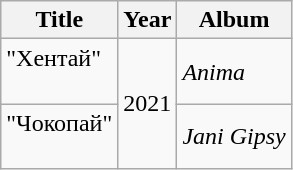<table class="wikitable plainrowheaders">
<tr>
<th>Title</th>
<th>Year</th>
<th>Album</th>
</tr>
<tr>
<td>"Хентай"<br><br></td>
<td rowspan="2">2021</td>
<td><em>Anima</em></td>
</tr>
<tr>
<td>"Чокопай"<br><br></td>
<td><em>Jani Gipsy</em></td>
</tr>
</table>
